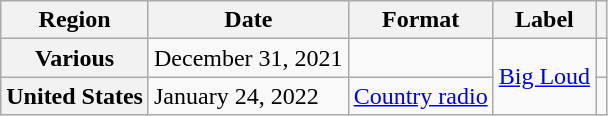<table class="wikitable plainrowheaders">
<tr>
<th scope="col">Region</th>
<th scope="col">Date</th>
<th scope="col">Format</th>
<th scope="col">Label</th>
<th scope="col"></th>
</tr>
<tr>
<th scope="row">Various</th>
<td>December 31, 2021</td>
<td></td>
<td rowspan="2"><a href='#'>Big Loud</a></td>
<td></td>
</tr>
<tr>
<th scope="row">United States</th>
<td>January 24, 2022</td>
<td><a href='#'>Country radio</a></td>
<td></td>
</tr>
</table>
